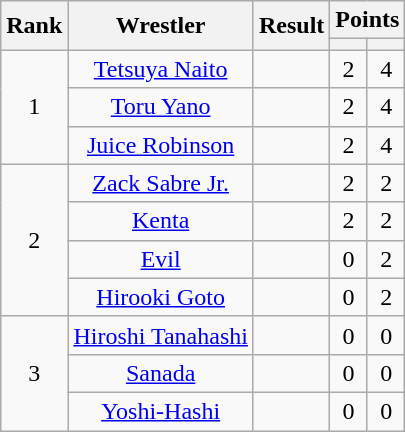<table class="wikitable mw-collapsible mw-collapsed" plainrowheaders sortable" style="text-align: center">
<tr>
<th scope="col" rowspan="2">Rank</th>
<th scope="col" rowspan="2">Wrestler</th>
<th scope="col" rowspan="2">Result</th>
<th scope="col" colspan="2">Points</th>
</tr>
<tr>
<th></th>
<th></th>
</tr>
<tr>
<td rowspan="3">1</td>
<td><a href='#'>Tetsuya Naito</a></td>
<td></td>
<td>2</td>
<td>4</td>
</tr>
<tr>
<td><a href='#'>Toru Yano</a></td>
<td></td>
<td>2</td>
<td>4</td>
</tr>
<tr>
<td><a href='#'>Juice Robinson</a></td>
<td></td>
<td>2</td>
<td>4</td>
</tr>
<tr>
<td rowspan="4">2</td>
<td><a href='#'>Zack Sabre Jr.</a></td>
<td></td>
<td>2</td>
<td>2</td>
</tr>
<tr>
<td><a href='#'>Kenta</a></td>
<td></td>
<td>2</td>
<td>2</td>
</tr>
<tr>
<td><a href='#'>Evil</a></td>
<td></td>
<td>0</td>
<td>2</td>
</tr>
<tr>
<td><a href='#'>Hirooki Goto</a></td>
<td></td>
<td>0</td>
<td>2</td>
</tr>
<tr>
<td rowspan="3">3</td>
<td><a href='#'>Hiroshi Tanahashi</a></td>
<td></td>
<td>0</td>
<td>0</td>
</tr>
<tr>
<td><a href='#'>Sanada</a></td>
<td></td>
<td>0</td>
<td>0</td>
</tr>
<tr>
<td><a href='#'>Yoshi-Hashi</a></td>
<td></td>
<td>0</td>
<td>0</td>
</tr>
</table>
